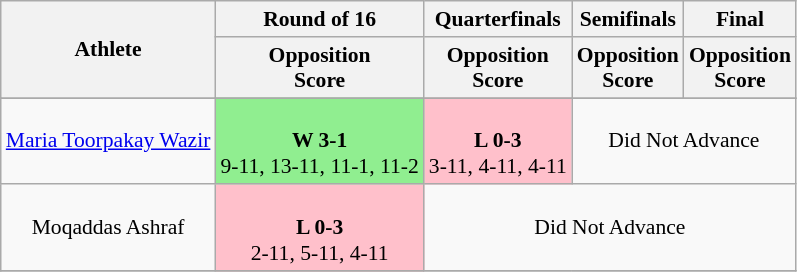<table class=wikitable style="text-align:center; font-size:90%">
<tr>
<th rowspan="2">Athlete</th>
<th>Round of 16</th>
<th>Quarterfinals</th>
<th>Semifinals</th>
<th>Final</th>
</tr>
<tr>
<th>Opposition<br>Score</th>
<th>Opposition<br>Score</th>
<th>Opposition<br>Score</th>
<th>Opposition<br>Score</th>
</tr>
<tr>
</tr>
<tr>
<td><a href='#'>Maria Toorpakay Wazir</a></td>
<td style="text-align:center; background:lightgreen;"><br><strong>W 3-1</strong><br> 9-11, 13-11, 11-1, 11-2</td>
<td style="text-align:center;background:pink;"><br><strong>L 0-3</strong><br> 3-11, 4-11, 4-11</td>
<td colspan="2">Did Not Advance</td>
</tr>
<tr>
<td>Moqaddas Ashraf</td>
<td style="text-align:center;background:pink;"><br><strong>L 0-3</strong><br> 2-11, 5-11, 4-11</td>
<td colspan="3">Did Not Advance</td>
</tr>
<tr>
</tr>
</table>
